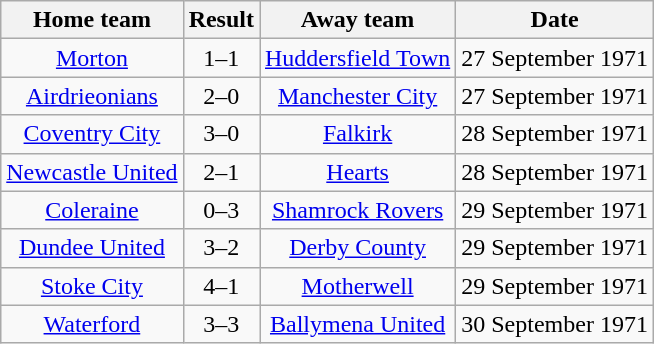<table class="wikitable" style="text-align: center">
<tr>
<th>Home team</th>
<th>Result</th>
<th>Away team</th>
<th>Date</th>
</tr>
<tr>
<td> <a href='#'>Morton</a></td>
<td>1–1</td>
<td> <a href='#'>Huddersfield Town</a></td>
<td>27 September 1971</td>
</tr>
<tr>
<td> <a href='#'>Airdrieonians</a></td>
<td>2–0</td>
<td> <a href='#'>Manchester City</a></td>
<td>27 September 1971</td>
</tr>
<tr>
<td> <a href='#'>Coventry City</a></td>
<td>3–0</td>
<td> <a href='#'>Falkirk</a></td>
<td>28 September 1971</td>
</tr>
<tr>
<td> <a href='#'>Newcastle United</a></td>
<td>2–1</td>
<td> <a href='#'>Hearts</a></td>
<td>28 September 1971</td>
</tr>
<tr>
<td> <a href='#'>Coleraine</a></td>
<td>0–3</td>
<td> <a href='#'>Shamrock Rovers</a></td>
<td>29 September 1971</td>
</tr>
<tr>
<td> <a href='#'>Dundee United</a></td>
<td>3–2</td>
<td> <a href='#'>Derby County</a></td>
<td>29 September 1971</td>
</tr>
<tr>
<td> <a href='#'>Stoke City</a></td>
<td>4–1</td>
<td> <a href='#'>Motherwell</a></td>
<td>29 September 1971</td>
</tr>
<tr>
<td> <a href='#'>Waterford</a></td>
<td>3–3</td>
<td> <a href='#'>Ballymena United</a></td>
<td>30 September 1971</td>
</tr>
</table>
